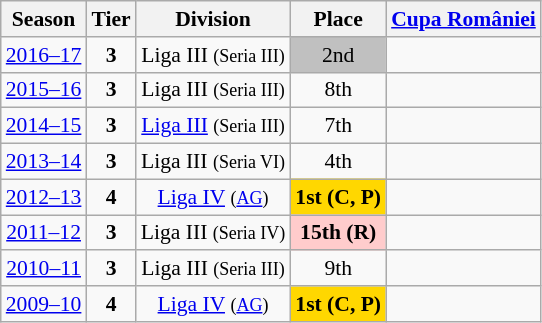<table class="wikitable" style="text-align:center; font-size:90%">
<tr>
<th>Season</th>
<th>Tier</th>
<th>Division</th>
<th>Place</th>
<th><a href='#'>Cupa României</a></th>
</tr>
<tr>
<td><a href='#'>2016–17</a></td>
<td><strong>3</strong></td>
<td>Liga III <small>(Seria III)</small></td>
<td align=center bgcolor=silver>2nd</td>
<td></td>
</tr>
<tr>
<td><a href='#'>2015–16</a></td>
<td><strong>3</strong></td>
<td>Liga III <small>(Seria III)</small></td>
<td>8th</td>
<td></td>
</tr>
<tr>
<td><a href='#'>2014–15</a></td>
<td><strong>3</strong></td>
<td><a href='#'>Liga III</a> <small>(Seria III)</small></td>
<td>7th</td>
<td></td>
</tr>
<tr>
<td><a href='#'>2013–14</a></td>
<td><strong>3</strong></td>
<td>Liga III <small>(Seria VI)</small></td>
<td>4th</td>
<td></td>
</tr>
<tr>
<td><a href='#'>2012–13</a></td>
<td><strong>4</strong></td>
<td><a href='#'>Liga IV</a> <small>(<a href='#'>AG</a>)</small></td>
<td align=center bgcolor=gold><strong>1st (C, P)</strong></td>
<td></td>
</tr>
<tr>
<td><a href='#'>2011–12</a></td>
<td><strong>3</strong></td>
<td>Liga III <small>(Seria IV)</small></td>
<td align=center bgcolor=#FFCCCC><strong>15th (R)</strong></td>
<td></td>
</tr>
<tr>
<td><a href='#'>2010–11</a></td>
<td><strong>3</strong></td>
<td>Liga III <small>(Seria III)</small></td>
<td>9th</td>
<td></td>
</tr>
<tr>
<td><a href='#'>2009–10</a></td>
<td><strong>4</strong></td>
<td><a href='#'>Liga IV</a> <small>(<a href='#'>AG</a>)</small></td>
<td align=center bgcolor=gold><strong>1st (C, P)</strong></td>
<td></td>
</tr>
</table>
